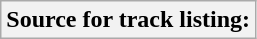<table class="wikitable">
<tr>
<th>Source for track listing:</th>
</tr>
</table>
